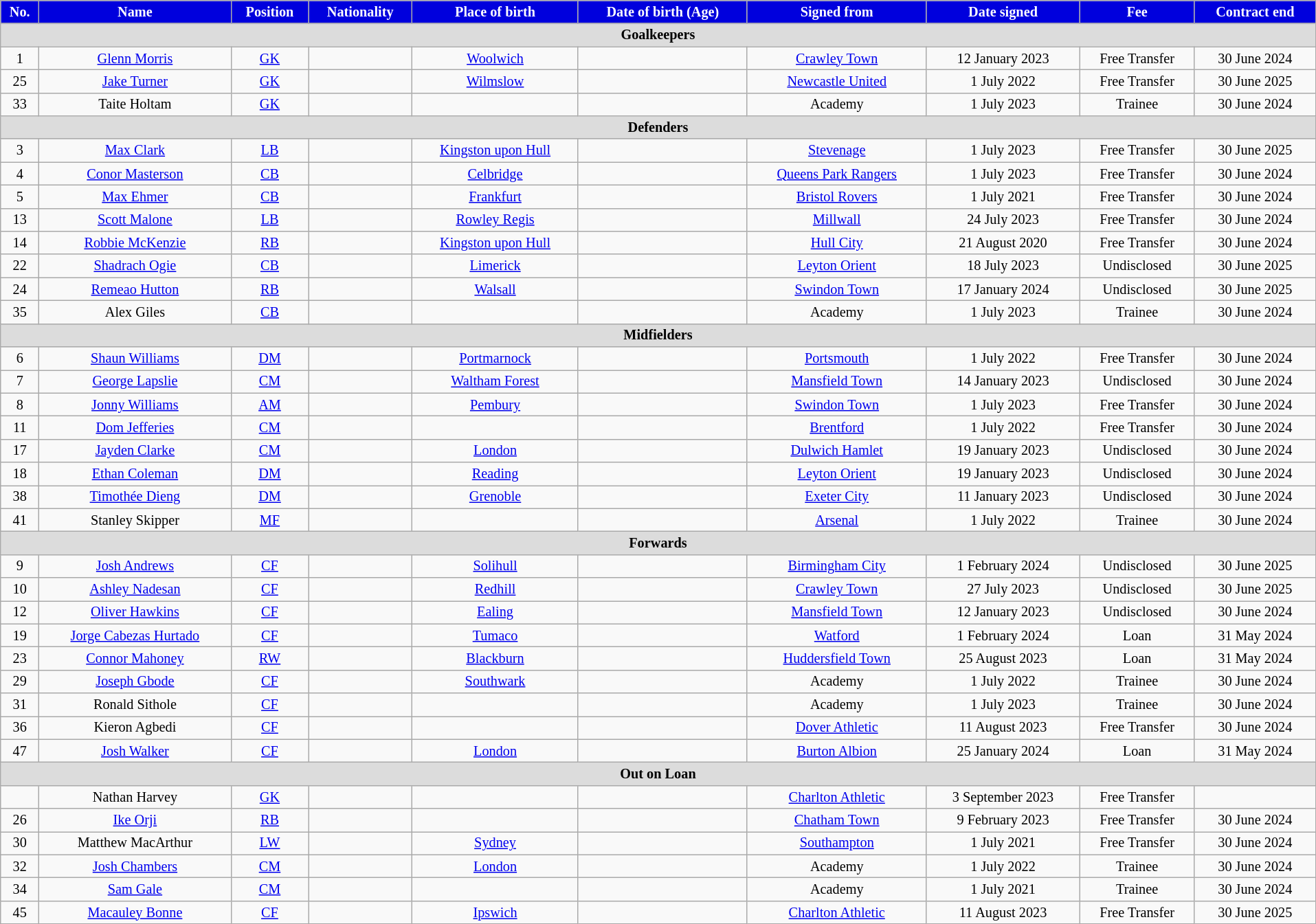<table class="wikitable" style="text-align:center; font-size:84.5%; width:101%;">
<tr>
<th style="background:#0000dd;color:#fff; text-align:center;">No.</th>
<th style="background:#0000dd;color:#fff; text-align:center;">Name</th>
<th style="background:#0000dd;color:#fff; text-align:center;">Position</th>
<th style="background:#0000dd;color:#fff; text-align:center;">Nationality</th>
<th style="background:#0000dd;color:#fff; text-align:center;">Place of birth</th>
<th style="background:#0000dd;color:#fff; text-align:center;">Date of birth (Age)</th>
<th style="background:#0000dd;color:#fff; text-align:center;">Signed from</th>
<th style="background:#0000dd;color:#fff; text-align:center;">Date signed</th>
<th style="background:#0000dd;color:#fff; text-align:center;">Fee</th>
<th style="background:#0000dd;color:#fff; text-align:center;">Contract end</th>
</tr>
<tr>
<th colspan="14" style="background:#dcdcdc; tepxt-align:center;">Goalkeepers</th>
</tr>
<tr>
<td>1</td>
<td><a href='#'>Glenn Morris</a></td>
<td><a href='#'>GK</a></td>
<td></td>
<td><a href='#'>Woolwich</a></td>
<td></td>
<td><a href='#'>Crawley Town</a></td>
<td>12 January 2023</td>
<td>Free Transfer</td>
<td>30 June 2024</td>
</tr>
<tr>
<td>25</td>
<td><a href='#'>Jake Turner</a></td>
<td><a href='#'>GK</a></td>
<td></td>
<td><a href='#'>Wilmslow</a></td>
<td></td>
<td><a href='#'>Newcastle United</a></td>
<td>1 July 2022</td>
<td>Free Transfer</td>
<td>30 June 2025</td>
</tr>
<tr>
<td>33</td>
<td>Taite Holtam</td>
<td><a href='#'>GK</a></td>
<td></td>
<td></td>
<td></td>
<td>Academy</td>
<td>1 July 2023</td>
<td>Trainee</td>
<td>30 June 2024</td>
</tr>
<tr>
<th colspan="14" style="background:#dcdcdc; tepxt-align:center;">Defenders</th>
</tr>
<tr>
<td>3</td>
<td><a href='#'>Max Clark</a></td>
<td><a href='#'>LB</a></td>
<td></td>
<td><a href='#'>Kingston upon Hull</a></td>
<td></td>
<td><a href='#'>Stevenage</a></td>
<td>1 July 2023</td>
<td>Free Transfer</td>
<td>30 June 2025</td>
</tr>
<tr>
<td>4</td>
<td><a href='#'>Conor Masterson</a></td>
<td><a href='#'>CB</a></td>
<td></td>
<td><a href='#'>Celbridge</a></td>
<td></td>
<td><a href='#'>Queens Park Rangers</a></td>
<td>1 July 2023</td>
<td>Free Transfer</td>
<td>30 June 2024</td>
</tr>
<tr>
<td>5</td>
<td><a href='#'>Max Ehmer</a></td>
<td><a href='#'>CB</a></td>
<td></td>
<td><a href='#'>Frankfurt</a></td>
<td></td>
<td><a href='#'>Bristol Rovers</a></td>
<td>1 July 2021</td>
<td>Free Transfer</td>
<td>30 June 2024</td>
</tr>
<tr>
<td>13</td>
<td><a href='#'>Scott Malone</a></td>
<td><a href='#'>LB</a></td>
<td></td>
<td><a href='#'>Rowley Regis</a></td>
<td></td>
<td><a href='#'>Millwall</a></td>
<td>24 July 2023</td>
<td>Free Transfer</td>
<td>30 June 2024</td>
</tr>
<tr>
<td>14</td>
<td><a href='#'>Robbie McKenzie</a></td>
<td><a href='#'>RB</a></td>
<td></td>
<td><a href='#'>Kingston upon Hull</a></td>
<td></td>
<td><a href='#'>Hull City</a></td>
<td>21 August 2020</td>
<td>Free Transfer</td>
<td>30 June 2024</td>
</tr>
<tr>
<td>22</td>
<td><a href='#'>Shadrach Ogie</a></td>
<td><a href='#'>CB</a></td>
<td></td>
<td><a href='#'>Limerick</a></td>
<td></td>
<td><a href='#'>Leyton Orient</a></td>
<td>18 July 2023</td>
<td>Undisclosed</td>
<td>30 June 2025</td>
</tr>
<tr>
<td>24</td>
<td><a href='#'>Remeao Hutton</a></td>
<td><a href='#'>RB</a></td>
<td></td>
<td> <a href='#'>Walsall</a></td>
<td></td>
<td><a href='#'>Swindon Town</a></td>
<td>17 January 2024</td>
<td>Undisclosed</td>
<td>30 June 2025</td>
</tr>
<tr>
<td>35</td>
<td>Alex Giles</td>
<td><a href='#'>CB</a></td>
<td></td>
<td></td>
<td></td>
<td>Academy</td>
<td>1 July 2023</td>
<td>Trainee</td>
<td>30 June 2024</td>
</tr>
<tr>
<th colspan="14" style="background:#dcdcdc; tepxt-align:center;">Midfielders</th>
</tr>
<tr>
<td>6</td>
<td><a href='#'>Shaun Williams</a></td>
<td><a href='#'>DM</a></td>
<td></td>
<td><a href='#'>Portmarnock</a></td>
<td></td>
<td><a href='#'>Portsmouth</a></td>
<td>1 July 2022</td>
<td>Free Transfer</td>
<td>30 June 2024</td>
</tr>
<tr>
<td>7</td>
<td><a href='#'>George Lapslie</a></td>
<td><a href='#'>CM</a></td>
<td></td>
<td><a href='#'>Waltham Forest</a></td>
<td></td>
<td><a href='#'>Mansfield Town</a></td>
<td>14 January 2023</td>
<td>Undisclosed</td>
<td>30 June 2024</td>
</tr>
<tr>
<td>8</td>
<td><a href='#'>Jonny Williams</a></td>
<td><a href='#'>AM</a></td>
<td></td>
<td><a href='#'>Pembury</a></td>
<td></td>
<td><a href='#'>Swindon Town</a></td>
<td>1 July 2023</td>
<td>Free Transfer</td>
<td>30 June 2024</td>
</tr>
<tr>
<td>11</td>
<td><a href='#'>Dom Jefferies</a></td>
<td><a href='#'>CM</a></td>
<td></td>
<td></td>
<td></td>
<td><a href='#'>Brentford</a></td>
<td>1 July 2022</td>
<td>Free Transfer</td>
<td>30 June 2024</td>
</tr>
<tr>
<td>17</td>
<td><a href='#'>Jayden Clarke</a></td>
<td><a href='#'>CM</a></td>
<td></td>
<td><a href='#'>London</a></td>
<td></td>
<td><a href='#'>Dulwich Hamlet</a></td>
<td>19 January 2023</td>
<td>Undisclosed</td>
<td>30 June 2024</td>
</tr>
<tr>
<td>18</td>
<td><a href='#'>Ethan Coleman</a></td>
<td><a href='#'>DM</a></td>
<td></td>
<td><a href='#'>Reading</a></td>
<td></td>
<td><a href='#'>Leyton Orient</a></td>
<td>19 January 2023</td>
<td>Undisclosed</td>
<td>30 June 2024</td>
</tr>
<tr>
<td>38</td>
<td><a href='#'>Timothée Dieng</a></td>
<td><a href='#'>DM</a></td>
<td></td>
<td><a href='#'>Grenoble</a></td>
<td></td>
<td><a href='#'>Exeter City</a></td>
<td>11 January 2023</td>
<td>Undisclosed</td>
<td>30 June 2024</td>
</tr>
<tr>
<td>41</td>
<td>Stanley Skipper</td>
<td><a href='#'>MF</a></td>
<td></td>
<td></td>
<td></td>
<td><a href='#'>Arsenal</a></td>
<td>1 July 2022</td>
<td>Trainee</td>
<td>30 June 2024</td>
</tr>
<tr>
<th colspan="14" style="background:#dcdcdc; tepxt-align:center;">Forwards</th>
</tr>
<tr>
<td>9</td>
<td><a href='#'>Josh Andrews</a></td>
<td><a href='#'>CF</a></td>
<td></td>
<td><a href='#'>Solihull</a></td>
<td></td>
<td><a href='#'>Birmingham City</a></td>
<td>1 February 2024</td>
<td>Undisclosed</td>
<td>30 June 2025</td>
</tr>
<tr>
<td>10</td>
<td><a href='#'>Ashley Nadesan</a></td>
<td><a href='#'>CF</a></td>
<td></td>
<td><a href='#'>Redhill</a></td>
<td></td>
<td><a href='#'>Crawley Town</a></td>
<td>27 July 2023</td>
<td>Undisclosed</td>
<td>30 June 2025</td>
</tr>
<tr>
<td>12</td>
<td><a href='#'>Oliver Hawkins</a></td>
<td><a href='#'>CF</a></td>
<td></td>
<td><a href='#'>Ealing</a></td>
<td></td>
<td><a href='#'>Mansfield Town</a></td>
<td>12 January 2023</td>
<td>Undisclosed</td>
<td>30 June 2024</td>
</tr>
<tr>
<td>19</td>
<td><a href='#'>Jorge Cabezas Hurtado</a></td>
<td><a href='#'>CF</a></td>
<td></td>
<td><a href='#'>Tumaco</a></td>
<td></td>
<td><a href='#'>Watford</a></td>
<td>1 February 2024</td>
<td>Loan</td>
<td>31 May 2024</td>
</tr>
<tr>
<td>23</td>
<td><a href='#'>Connor Mahoney</a></td>
<td><a href='#'>RW</a></td>
<td></td>
<td><a href='#'>Blackburn</a></td>
<td></td>
<td><a href='#'>Huddersfield Town</a></td>
<td>25 August 2023</td>
<td>Loan</td>
<td>31 May 2024</td>
</tr>
<tr>
<td>29</td>
<td><a href='#'>Joseph Gbode</a></td>
<td><a href='#'>CF</a></td>
<td></td>
<td><a href='#'>Southwark</a></td>
<td></td>
<td>Academy</td>
<td>1 July 2022</td>
<td>Trainee</td>
<td>30 June 2024</td>
</tr>
<tr>
<td>31</td>
<td>Ronald Sithole</td>
<td><a href='#'>CF</a></td>
<td></td>
<td></td>
<td></td>
<td>Academy</td>
<td>1 July 2023</td>
<td>Trainee</td>
<td>30 June 2024</td>
</tr>
<tr>
<td>36</td>
<td>Kieron Agbedi</td>
<td><a href='#'>CF</a></td>
<td></td>
<td></td>
<td></td>
<td><a href='#'>Dover Athletic</a></td>
<td>11 August 2023</td>
<td>Free Transfer</td>
<td>30 June 2024</td>
</tr>
<tr>
<td>47</td>
<td><a href='#'>Josh Walker</a></td>
<td><a href='#'>CF</a></td>
<td></td>
<td><a href='#'>London</a></td>
<td></td>
<td><a href='#'>Burton Albion</a></td>
<td>25 January 2024</td>
<td>Loan</td>
<td>31 May 2024</td>
</tr>
<tr>
<th colspan="14" style="background:#dcdcdc; tepxt-align:center;">Out on Loan</th>
</tr>
<tr>
<td></td>
<td>Nathan Harvey</td>
<td><a href='#'>GK</a></td>
<td></td>
<td></td>
<td></td>
<td><a href='#'>Charlton Athletic</a></td>
<td>3 September 2023</td>
<td>Free Transfer</td>
<td></td>
</tr>
<tr>
<td>26</td>
<td><a href='#'>Ike Orji</a></td>
<td><a href='#'>RB</a></td>
<td></td>
<td></td>
<td></td>
<td><a href='#'>Chatham Town</a></td>
<td>9 February 2023</td>
<td>Free Transfer</td>
<td>30 June 2024</td>
</tr>
<tr>
<td>30</td>
<td>Matthew MacArthur</td>
<td><a href='#'>LW</a></td>
<td></td>
<td><a href='#'>Sydney</a></td>
<td></td>
<td><a href='#'>Southampton</a></td>
<td>1 July 2021</td>
<td>Free Transfer</td>
<td>30 June 2024</td>
</tr>
<tr>
<td>32</td>
<td><a href='#'>Josh Chambers</a></td>
<td><a href='#'>CM</a></td>
<td></td>
<td><a href='#'>London</a></td>
<td></td>
<td>Academy</td>
<td>1 July 2022</td>
<td>Trainee</td>
<td>30 June 2024</td>
</tr>
<tr>
<td>34</td>
<td><a href='#'>Sam Gale</a></td>
<td><a href='#'>CM</a></td>
<td></td>
<td></td>
<td></td>
<td>Academy</td>
<td>1 July 2021</td>
<td>Trainee</td>
<td>30 June 2024</td>
</tr>
<tr>
<td>45</td>
<td><a href='#'>Macauley Bonne</a></td>
<td><a href='#'>CF</a></td>
<td></td>
<td> <a href='#'>Ipswich</a></td>
<td></td>
<td><a href='#'>Charlton Athletic</a></td>
<td>11 August 2023</td>
<td>Free Transfer</td>
<td>30 June 2025</td>
</tr>
</table>
